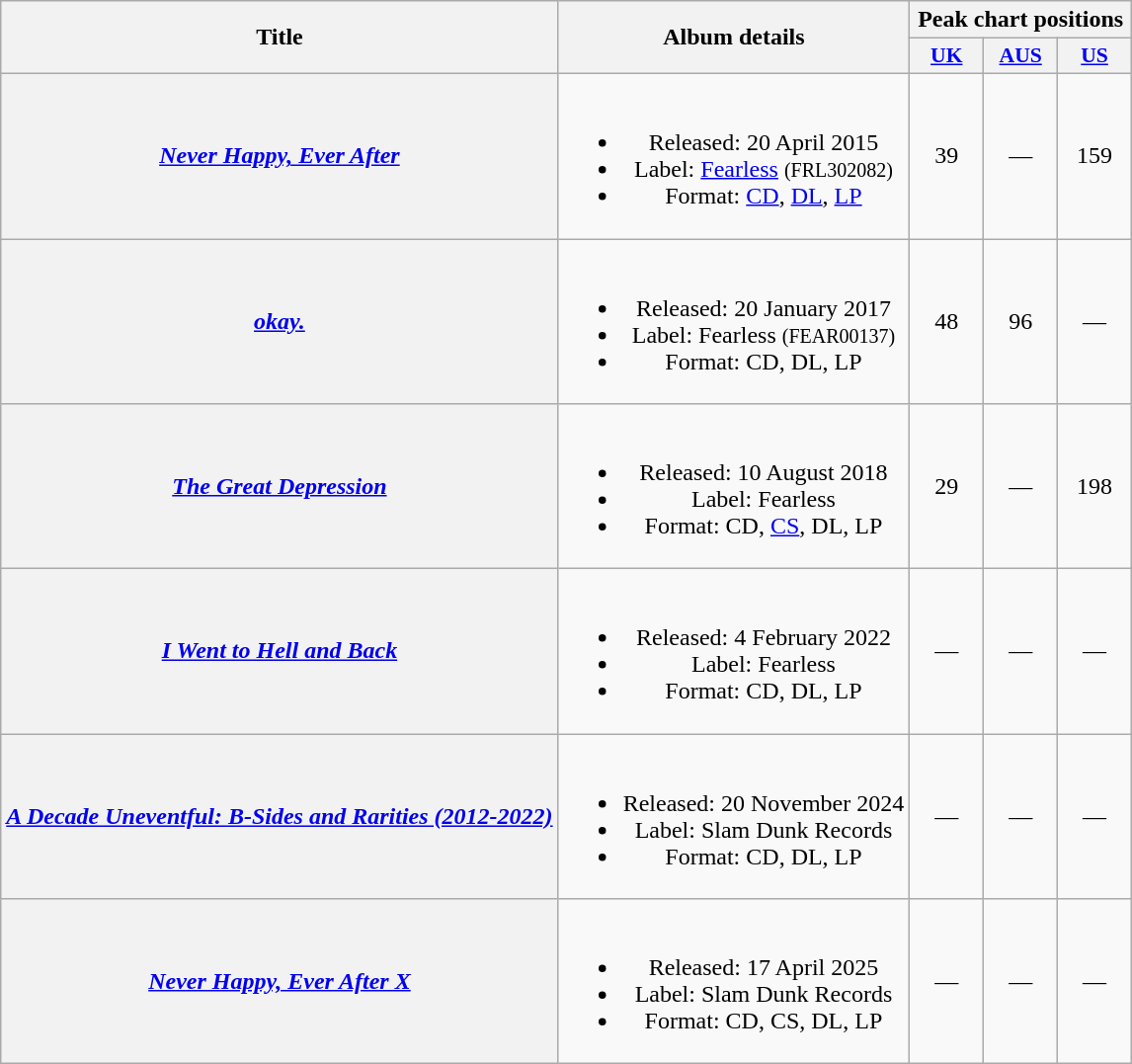<table class="wikitable plainrowheaders" style="text-align:center;">
<tr>
<th scope="col" rowspan="2">Title</th>
<th scope="col" rowspan="2">Album details</th>
<th scope="col" colspan="3">Peak chart positions</th>
</tr>
<tr>
<th style="width:3em; font-size:90%"><a href='#'>UK</a><br></th>
<th style="width:3em; font-size:90%"><a href='#'>AUS</a><br></th>
<th style="width:3em; font-size:90%"><a href='#'>US</a><br></th>
</tr>
<tr>
<th scope="row"><em><a href='#'>Never Happy, Ever After</a></em></th>
<td><br><ul><li>Released: 20 April 2015</li><li>Label: <a href='#'>Fearless</a> <small>(FRL302082)</small></li><li>Format: <a href='#'>CD</a>, <a href='#'>DL</a>, <a href='#'>LP</a></li></ul></td>
<td>39</td>
<td>—</td>
<td>159</td>
</tr>
<tr>
<th scope="row"><em><a href='#'>okay.</a></em></th>
<td><br><ul><li>Released: 20 January 2017</li><li>Label: Fearless <small>(FEAR00137)</small></li><li>Format: CD, DL, LP</li></ul></td>
<td>48</td>
<td>96</td>
<td>—</td>
</tr>
<tr>
<th scope="row"><em><a href='#'>The Great Depression</a></em></th>
<td><br><ul><li>Released: 10 August 2018</li><li>Label: Fearless</li><li>Format: CD, <a href='#'>CS</a>, DL, LP</li></ul></td>
<td>29</td>
<td>—</td>
<td>198</td>
</tr>
<tr>
<th scope="row"><em><a href='#'>I Went to Hell and Back</a></em></th>
<td><br><ul><li>Released: 4 February 2022</li><li>Label: Fearless</li><li>Format: CD, DL, LP</li></ul></td>
<td>—</td>
<td>—</td>
<td>—</td>
</tr>
<tr>
<th scope="row"><em><a href='#'>A Decade Uneventful: B-Sides and Rarities (2012-2022)</a></em></th>
<td><br><ul><li>Released: 20 November 2024</li><li>Label: Slam Dunk Records</li><li>Format: CD, DL, LP</li></ul></td>
<td>—</td>
<td>—</td>
<td>—</td>
</tr>
<tr>
<th scope="row"><em><a href='#'>Never Happy, Ever After X</a></em></th>
<td><br><ul><li>Released: 17 April 2025</li><li>Label: Slam Dunk Records</li><li>Format: CD, CS, DL, LP</li></ul></td>
<td>—</td>
<td>—</td>
<td>—</td>
</tr>
</table>
